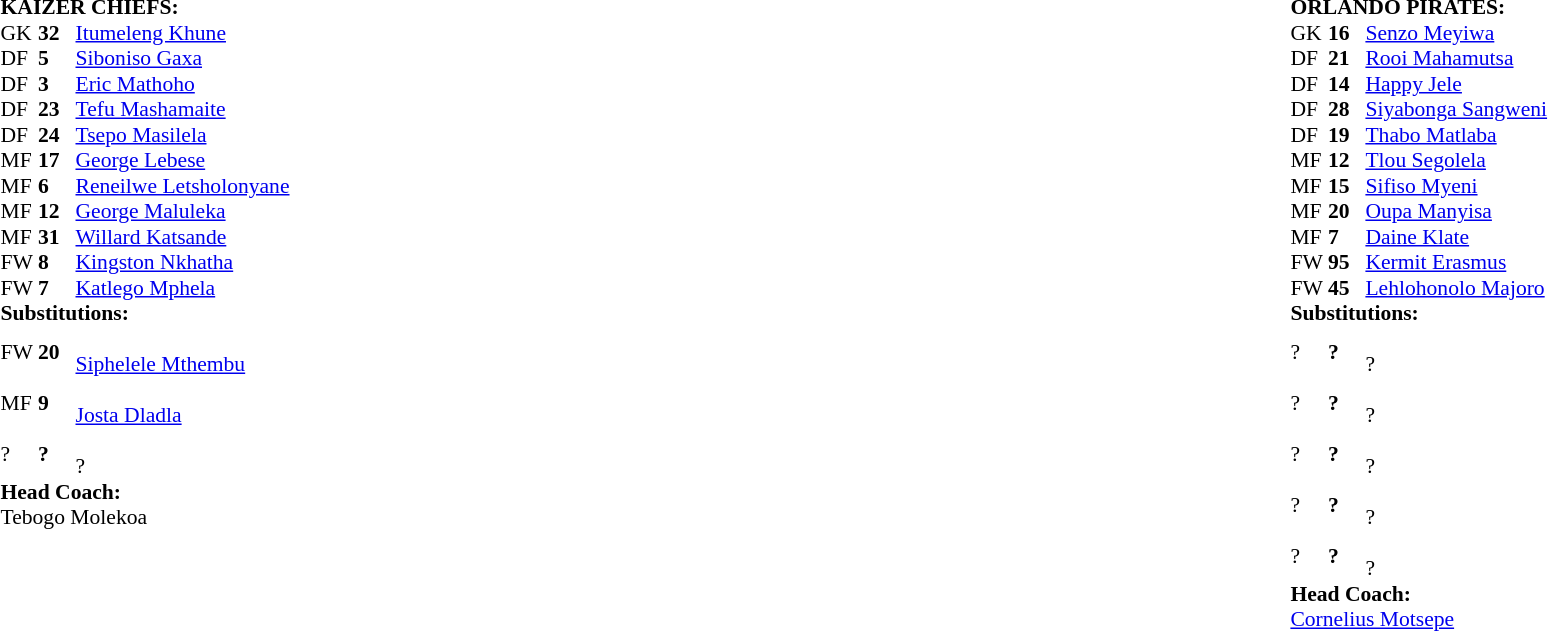<table style="width:100%;">
<tr>
<td style="vertical-align:top; width:50%;"><br><table style="font-size: 90%" cellspacing="0" cellpadding="0">
<tr>
<td colspan="4"><strong>KAIZER CHIEFS:</strong></td>
</tr>
<tr>
<th width=25></th>
<th width=25></th>
</tr>
<tr>
<td>GK</td>
<td><strong>32</strong></td>
<td> <a href='#'>Itumeleng Khune</a></td>
</tr>
<tr>
<td>DF</td>
<td><strong>5</strong></td>
<td> <a href='#'>Siboniso Gaxa</a></td>
</tr>
<tr>
<td>DF</td>
<td><strong>3</strong></td>
<td> <a href='#'>Eric Mathoho</a></td>
</tr>
<tr>
<td>DF</td>
<td><strong>23</strong></td>
<td> <a href='#'>Tefu Mashamaite</a></td>
</tr>
<tr>
<td>DF</td>
<td><strong>24</strong></td>
<td> <a href='#'>Tsepo Masilela</a></td>
</tr>
<tr>
<td>MF</td>
<td><strong>17</strong></td>
<td> <a href='#'>George Lebese</a></td>
</tr>
<tr>
<td>MF</td>
<td><strong>6</strong></td>
<td> <a href='#'>Reneilwe Letsholonyane</a></td>
</tr>
<tr>
<td>MF</td>
<td><strong>12</strong></td>
<td> <a href='#'>George Maluleka</a></td>
</tr>
<tr>
<td>MF</td>
<td><strong>31</strong></td>
<td> <a href='#'>Willard Katsande</a></td>
</tr>
<tr>
<td>FW</td>
<td><strong>8</strong></td>
<td> <a href='#'>Kingston Nkhatha</a> </td>
</tr>
<tr>
<td>FW</td>
<td><strong>7</strong></td>
<td> <a href='#'>Katlego Mphela</a> </td>
</tr>
<tr>
<td colspan=3><strong>Substitutions:</strong></td>
</tr>
<tr>
<td>FW</td>
<td><strong>20</strong></td>
<td><br><a href='#'>Siphelele Mthembu</a> </td>
</tr>
<tr>
<td>MF</td>
<td><strong>9</strong></td>
<td><br><a href='#'>Josta Dladla</a> </td>
</tr>
<tr>
<td>?</td>
<td><strong>?</strong></td>
<td><br>? </td>
</tr>
<tr>
<td colspan=3><strong>Head Coach:</strong></td>
</tr>
<tr>
<td colspan=4> Tebogo Molekoa</td>
</tr>
</table>
</td>
<td valign="top"></td>
<td style="vertical-align:top; width:50%;"><br><table cellspacing="0" cellpadding="0" style="font-size:90%; margin:auto;">
<tr>
<td colspan="4"><strong>ORLANDO PIRATES:</strong></td>
</tr>
<tr>
<th width=25></th>
<th width=25></th>
</tr>
<tr>
<td>GK</td>
<td><strong>16</strong></td>
<td> <a href='#'>Senzo Meyiwa</a></td>
</tr>
<tr>
<td>DF</td>
<td><strong>21</strong></td>
<td> <a href='#'>Rooi Mahamutsa</a></td>
</tr>
<tr>
<td>DF</td>
<td><strong>14</strong></td>
<td> <a href='#'>Happy Jele</a></td>
</tr>
<tr>
<td>DF</td>
<td><strong>28</strong></td>
<td> <a href='#'>Siyabonga Sangweni</a></td>
</tr>
<tr>
<td>DF</td>
<td><strong>19</strong></td>
<td> <a href='#'>Thabo Matlaba</a></td>
</tr>
<tr>
<td>MF</td>
<td><strong>12</strong></td>
<td> <a href='#'>Tlou Segolela</a></td>
</tr>
<tr>
<td>MF</td>
<td><strong>15</strong></td>
<td> <a href='#'>Sifiso Myeni</a></td>
</tr>
<tr>
<td>MF</td>
<td><strong>20</strong></td>
<td> <a href='#'>Oupa Manyisa</a></td>
</tr>
<tr>
<td>MF</td>
<td><strong>7</strong></td>
<td> <a href='#'>Daine Klate</a></td>
</tr>
<tr>
<td>FW</td>
<td><strong>95</strong></td>
<td> <a href='#'>Kermit Erasmus</a></td>
</tr>
<tr>
<td>FW</td>
<td><strong>45</strong></td>
<td> <a href='#'>Lehlohonolo Majoro</a></td>
</tr>
<tr>
<td colspan=3><strong>Substitutions:</strong></td>
</tr>
<tr>
<td>?</td>
<td><strong>?</strong></td>
<td><br>? </td>
</tr>
<tr>
<td>?</td>
<td><strong>?</strong></td>
<td><br>? </td>
</tr>
<tr>
<td>?</td>
<td><strong>?</strong></td>
<td><br>? </td>
</tr>
<tr>
<td>?</td>
<td><strong>?</strong></td>
<td><br>? </td>
</tr>
<tr>
<td>?</td>
<td><strong>?</strong></td>
<td><br>? </td>
</tr>
<tr>
<td colspan=3><strong>Head Coach:</strong></td>
</tr>
<tr>
<td colspan=4> <a href='#'>Cornelius Motsepe</a></td>
</tr>
</table>
</td>
</tr>
</table>
